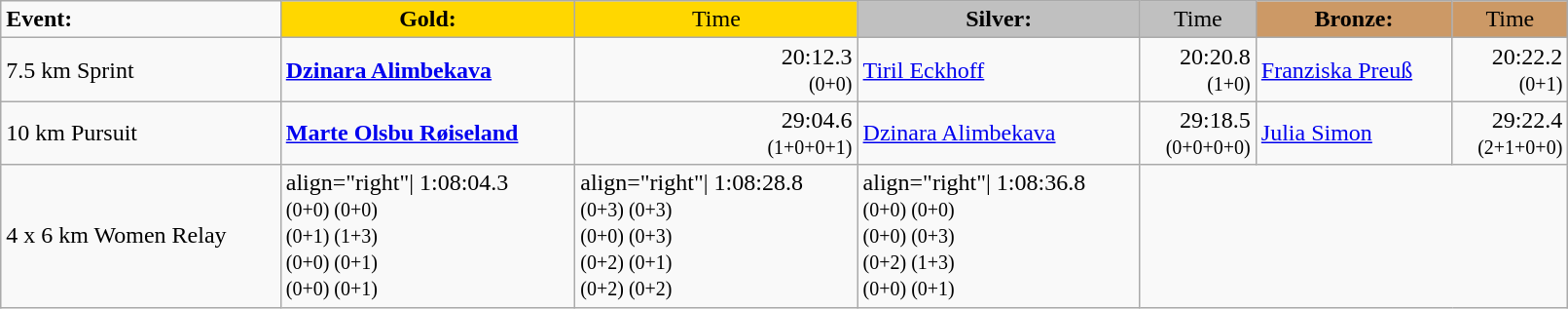<table class="wikitable" width=85%>
<tr>
<td><strong>Event:</strong></td>
<td style="text-align:center;background-color:gold;"><strong>Gold:</strong></td>
<td style="text-align:center;background-color:gold;">Time</td>
<td style="text-align:center;background-color:silver;"><strong>Silver:</strong></td>
<td style="text-align:center;background-color:silver;">Time</td>
<td style="text-align:center;background-color:#CC9966;"><strong>Bronze:</strong></td>
<td style="text-align:center;background-color:#CC9966;">Time</td>
</tr>
<tr>
<td>7.5 km Sprint<br></td>
<td><strong><a href='#'>Dzinara Alimbekava</a></strong><br><small></small></td>
<td align="right">20:12.3<br><small>(0+0)</small></td>
<td><a href='#'>Tiril Eckhoff</a><br><small></small></td>
<td align="right">20:20.8<br><small>(1+0)</small></td>
<td><a href='#'>Franziska Preuß</a><br><small></small></td>
<td align="right">20:22.2<br><small>(0+1)</small></td>
</tr>
<tr>
<td>10 km Pursuit<br></td>
<td><strong><a href='#'>Marte Olsbu Røiseland</a></strong><br><small></small></td>
<td align="right">29:04.6<br><small>(1+0+0+1)</small></td>
<td><a href='#'>Dzinara Alimbekava</a><br><small></small></td>
<td align="right">29:18.5<br><small>(0+0+0+0)</small></td>
<td><a href='#'>Julia Simon</a><br><small></small></td>
<td align="right">29:22.4<br><small>(2+1+0+0)</small></td>
</tr>
<tr>
<td>4 x 6 km Women Relay<br></td>
<td>align="right"| 1:08:04.3<small><br>(0+0) (0+0)<br>(0+1) (1+3)<br>(0+0) (0+1)<br>(0+0) (0+1)</small></td>
<td>align="right"| 1:08:28.8<small><br>(0+3) (0+3)<br>(0+0) (0+3)<br>(0+2) (0+1)<br>(0+2) (0+2)</small></td>
<td>align="right"| 1:08:36.8<small><br>(0+0) (0+0)<br>(0+0) (0+3)<br>(0+2) (1+3)<br>(0+0) (0+1)</small></td>
</tr>
</table>
